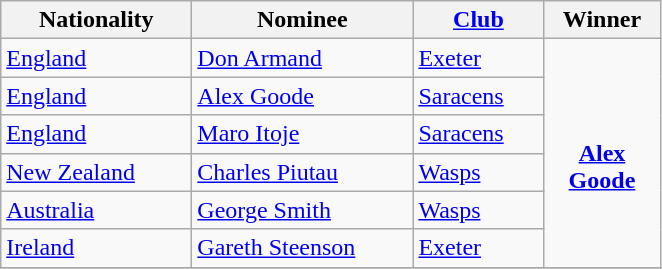<table class="wikitable">
<tr>
<th width=120>Nationality</th>
<th width=140>Nominee</th>
<th width=80><a href='#'>Club</a></th>
<th width=70>Winner</th>
</tr>
<tr>
<td> <a href='#'>England</a></td>
<td><a href='#'>Don Armand</a></td>
<td><a href='#'>Exeter</a></td>
<td rowspan=6 align=center><br><strong><a href='#'>Alex Goode</a></strong></td>
</tr>
<tr>
<td> <a href='#'>England</a></td>
<td><a href='#'>Alex Goode</a></td>
<td><a href='#'>Saracens</a></td>
</tr>
<tr>
<td> <a href='#'>England</a></td>
<td><a href='#'>Maro Itoje</a></td>
<td><a href='#'>Saracens</a></td>
</tr>
<tr>
<td> <a href='#'>New Zealand</a></td>
<td><a href='#'>Charles Piutau</a></td>
<td><a href='#'>Wasps</a></td>
</tr>
<tr>
<td> <a href='#'>Australia</a></td>
<td><a href='#'>George Smith</a></td>
<td><a href='#'>Wasps</a></td>
</tr>
<tr>
<td> <a href='#'>Ireland</a></td>
<td><a href='#'>Gareth Steenson</a></td>
<td><a href='#'>Exeter</a></td>
</tr>
<tr>
</tr>
</table>
